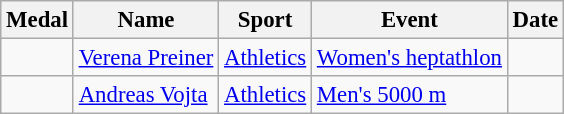<table class="wikitable sortable" style="font-size:95%">
<tr>
<th>Medal</th>
<th>Name</th>
<th>Sport</th>
<th>Event</th>
<th>Date</th>
</tr>
<tr>
<td></td>
<td><a href='#'>Verena Preiner</a></td>
<td><a href='#'>Athletics</a></td>
<td><a href='#'>Women's heptathlon</a></td>
<td></td>
</tr>
<tr>
<td></td>
<td><a href='#'>Andreas Vojta</a></td>
<td><a href='#'>Athletics</a></td>
<td><a href='#'>Men's 5000 m</a></td>
<td></td>
</tr>
</table>
